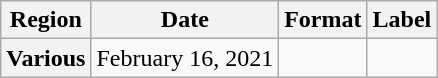<table class="wikitable plainrowheaders">
<tr>
<th>Region</th>
<th>Date</th>
<th>Format</th>
<th>Label</th>
</tr>
<tr>
<th scope="row">Various</th>
<td>February 16, 2021</td>
<td></td>
<td rowspan="2"></td>
</tr>
</table>
